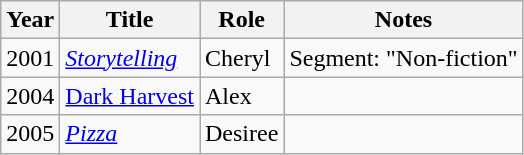<table class="wikitable sortable">
<tr>
<th>Year</th>
<th>Title</th>
<th>Role</th>
<th>Notes</th>
</tr>
<tr>
<td>2001</td>
<td><a href='#'><em>Storytelling</em></a></td>
<td>Cheryl</td>
<td>Segment: "Non-fiction"</td>
</tr>
<tr>
<td>2004</td>
<td><a href='#'>Dark Harvest</a></td>
<td>Alex</td>
<td></td>
</tr>
<tr>
<td>2005</td>
<td><a href='#'><em>Pizza</em></a></td>
<td>Desiree</td>
<td></td>
</tr>
</table>
